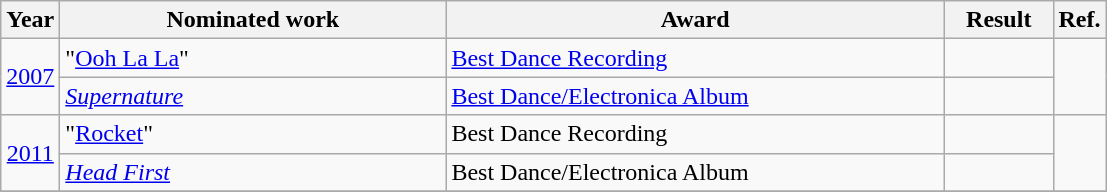<table class="wikitable">
<tr>
<th>Year</th>
<th width="250">Nominated work</th>
<th width="325">Award</th>
<th width="65">Result</th>
<th>Ref.</th>
</tr>
<tr>
<td align="center" rowspan=2><a href='#'>2007</a></td>
<td>"<a href='#'>Ooh La La</a>"</td>
<td><a href='#'>Best Dance Recording</a></td>
<td></td>
<td align="center" rowspan=2></td>
</tr>
<tr>
<td><em><a href='#'>Supernature</a></em></td>
<td><a href='#'>Best Dance/Electronica Album</a></td>
<td></td>
</tr>
<tr>
<td align="center" rowspan=2><a href='#'>2011</a></td>
<td>"<a href='#'>Rocket</a>"</td>
<td>Best Dance Recording</td>
<td></td>
<td align="center" rowspan=2></td>
</tr>
<tr>
<td><em><a href='#'>Head First</a></em></td>
<td>Best Dance/Electronica Album</td>
<td></td>
</tr>
<tr>
</tr>
</table>
